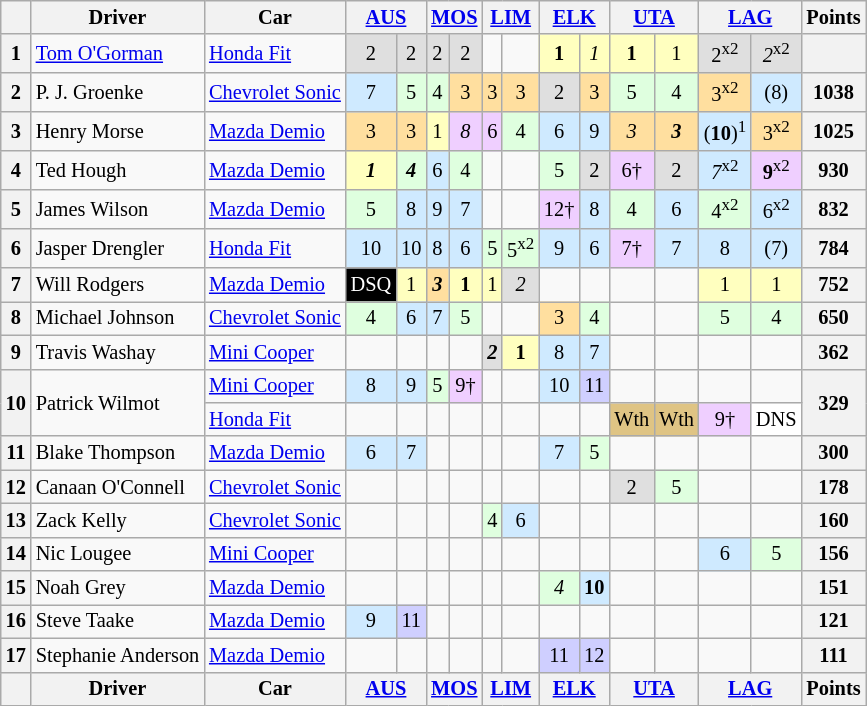<table class="wikitable" style="font-size:85%; text-align:center">
<tr valign="top">
<th valign=middle></th>
<th valign=middle>Driver</th>
<th valign=middle>Car</th>
<th colspan=2><a href='#'>AUS</a></th>
<th colspan=2><a href='#'>MOS</a></th>
<th colspan=2><a href='#'>LIM</a></th>
<th colspan=2><a href='#'>ELK</a></th>
<th colspan=2><a href='#'>UTA</a></th>
<th colspan=2><a href='#'>LAG</a></th>
<th valign=middle>Points</th>
</tr>
<tr>
<th>1</th>
<td align=left> <a href='#'>Tom O'Gorman</a></td>
<td align=left><a href='#'>Honda Fit</a></td>
<td style="background:#DFDFDF;">2</td>
<td style="background:#DFDFDF;">2</td>
<td style="background:#DFDFDF;">2</td>
<td style="background:#DFDFDF;">2</td>
<td></td>
<td></td>
<td style="background:#FFFFBF;"><strong>1</strong></td>
<td style="background:#FFFFBF;"><em>1</em></td>
<td style="background:#FFFFBF;"><strong>1</strong></td>
<td style="background:#FFFFBF;">1</td>
<td style="background:#DFDFDF;">2<sup>x2</sup></td>
<td style="background:#DFDFDF;"><em>2</em><sup>x2</sup></td>
<th></th>
</tr>
<tr>
<th>2</th>
<td align=left> P. J. Groenke</td>
<td align=left><a href='#'>Chevrolet Sonic</a></td>
<td style="background:#CFEAFF;">7</td>
<td style="background:#DFFFDF;">5</td>
<td style="background:#DFFFDF;">4</td>
<td style="background:#FFDF9F;">3</td>
<td style="background:#FFDF9F;">3</td>
<td style="background:#FFDF9F;">3</td>
<td style="background:#DFDFDF;">2</td>
<td style="background:#FFDF9F;">3</td>
<td style="background:#DFFFDF;">5</td>
<td style="background:#DFFFDF;">4</td>
<td style="background:#FFDF9F;">3<sup>x2</sup></td>
<td style="background:#CFEAFF;">(8)</td>
<th>1038</th>
</tr>
<tr>
<th>3</th>
<td align=left> Henry Morse</td>
<td align=left><a href='#'>Mazda Demio</a></td>
<td style="background:#FFDF9F;">3</td>
<td style="background:#FFDF9F;">3</td>
<td style="background:#FFFFBF;">1</td>
<td style="background:#EFCFFF;"><em>8</em></td>
<td style="background:#EFCFFF;">6</td>
<td style="background:#DFFFDF;">4</td>
<td style="background:#CFEAFF;">6</td>
<td style="background:#CFEAFF;">9</td>
<td style="background:#FFDF9F;"><em>3</em></td>
<td style="background:#FFDF9F;"><strong><em>3</em></strong></td>
<td style="background:#CFEAFF;">(<strong>10</strong>)<sup>1</sup></td>
<td style="background:#FFDF9F;">3<sup>x2</sup></td>
<th>1025</th>
</tr>
<tr>
<th>4</th>
<td align=left> Ted Hough</td>
<td align=left><a href='#'>Mazda Demio</a></td>
<td style="background:#FFFFBF;"><strong><em>1</em></strong></td>
<td style="background:#DFFFDF;"><strong><em>4</em></strong></td>
<td style="background:#CFEAFF;">6</td>
<td style="background:#DFFFDF;">4</td>
<td></td>
<td></td>
<td style="background:#DFFFDF;">5</td>
<td style="background:#DFDFDF;">2</td>
<td style="background:#EFCFFF;">6†</td>
<td style="background:#DFDFDF;">2</td>
<td style="background:#CFEAFF;"><em>7</em><sup>x2</sup></td>
<td style="background:#EFCFFF;"><strong>9</strong><sup>x2</sup></td>
<th>930</th>
</tr>
<tr>
<th>5</th>
<td align=left> James Wilson</td>
<td align=left><a href='#'>Mazda Demio</a></td>
<td style="background:#DFFFDF;">5</td>
<td style="background:#CFEAFF;">8</td>
<td style="background:#CFEAFF;">9</td>
<td style="background:#CFEAFF;">7</td>
<td></td>
<td></td>
<td style="background:#EFCFFF;">12†</td>
<td style="background:#CFEAFF;">8</td>
<td style="background:#DFFFDF;">4</td>
<td style="background:#CFEAFF;">6</td>
<td style="background:#DFFFDF;">4<sup>x2</sup></td>
<td style="background:#CFEAFF;">6<sup>x2</sup></td>
<th>832</th>
</tr>
<tr>
<th>6</th>
<td align=left> Jasper Drengler</td>
<td align=left><a href='#'>Honda Fit</a></td>
<td style="background:#CFEAFF;">10</td>
<td style="background:#CFEAFF;">10</td>
<td style="background:#CFEAFF;">8</td>
<td style="background:#CFEAFF;">6</td>
<td style="background:#DFFFDF;">5</td>
<td style="background:#DFFFDF;">5<sup>x2</sup></td>
<td style="background:#CFEAFF;">9</td>
<td style="background:#CFEAFF;">6</td>
<td style="background:#EFCFFF;">7†</td>
<td style="background:#CFEAFF;">7</td>
<td style="background:#CFEAFF;">8</td>
<td style="background:#CFEAFF;">(7)</td>
<th>784</th>
</tr>
<tr>
<th>7</th>
<td align=left> Will Rodgers</td>
<td align=left><a href='#'>Mazda Demio</a></td>
<td style="background:#000000; color:white;">DSQ</td>
<td style="background:#FFFFBF;">1</td>
<td style="background:#FFDF9F;"><strong><em>3</em></strong></td>
<td style="background:#FFFFBF;"><strong>1</strong></td>
<td style="background:#FFFFBF;">1</td>
<td style="background:#DFDFDF;"><em>2</em></td>
<td></td>
<td></td>
<td></td>
<td></td>
<td style="background:#FFFFBF;">1</td>
<td style="background:#FFFFBF;">1</td>
<th>752</th>
</tr>
<tr>
<th>8</th>
<td align=left> Michael Johnson</td>
<td align=left><a href='#'>Chevrolet Sonic</a></td>
<td style="background:#DFFFDF;">4</td>
<td style="background:#CFEAFF;">6</td>
<td style="background:#CFEAFF;">7</td>
<td style="background:#DFFFDF;">5</td>
<td></td>
<td></td>
<td style="background:#FFDF9F;">3</td>
<td style="background:#DFFFDF;">4</td>
<td></td>
<td></td>
<td style="background:#DFFFDF;">5</td>
<td style="background:#DFFFDF;">4</td>
<th>650</th>
</tr>
<tr>
<th>9</th>
<td align=left> Travis Washay</td>
<td align=left><a href='#'>Mini Cooper</a></td>
<td></td>
<td></td>
<td></td>
<td></td>
<td style="background:#DFDFDF;"><strong><em>2</em></strong></td>
<td style="background:#FFFFBF;"><strong>1</strong></td>
<td style="background:#CFEAFF;">8</td>
<td style="background:#CFEAFF;">7</td>
<td></td>
<td></td>
<td></td>
<td></td>
<th>362</th>
</tr>
<tr>
<th rowspan=2>10</th>
<td rowspan=2 align=left> Patrick Wilmot</td>
<td align=left><a href='#'>Mini Cooper</a></td>
<td style="background:#CFEAFF;">8</td>
<td style="background:#CFEAFF;">9</td>
<td style="background:#DFFFDF;">5</td>
<td style="background:#EFCFFF;">9†</td>
<td></td>
<td></td>
<td style="background:#CFEAFF;">10</td>
<td style="background:#CFCFFF;">11</td>
<td></td>
<td></td>
<td></td>
<td></td>
<th rowspan=2>329</th>
</tr>
<tr>
<td align=left><a href='#'>Honda Fit</a></td>
<td></td>
<td></td>
<td></td>
<td></td>
<td></td>
<td></td>
<td></td>
<td></td>
<td style="background:#DFC484;">Wth</td>
<td style="background:#DFC484;">Wth</td>
<td style="background:#EFCFFF;">9†</td>
<td style="background:#FFFFFF;">DNS</td>
</tr>
<tr>
<th>11</th>
<td align=left> Blake Thompson</td>
<td align=left><a href='#'>Mazda Demio</a></td>
<td style="background:#CFEAFF;">6</td>
<td style="background:#CFEAFF;">7</td>
<td></td>
<td></td>
<td></td>
<td></td>
<td style="background:#CFEAFF;">7</td>
<td style="background:#DFFFDF;">5</td>
<td></td>
<td></td>
<td></td>
<td></td>
<th>300</th>
</tr>
<tr>
<th>12</th>
<td align=left> Canaan O'Connell</td>
<td align=left><a href='#'>Chevrolet Sonic</a></td>
<td></td>
<td></td>
<td></td>
<td></td>
<td></td>
<td></td>
<td></td>
<td></td>
<td style="background:#DFDFDF;">2</td>
<td style="background:#DFFFDF;">5</td>
<td></td>
<td></td>
<th>178</th>
</tr>
<tr>
<th>13</th>
<td align=left> Zack Kelly</td>
<td align=left><a href='#'>Chevrolet Sonic</a></td>
<td></td>
<td></td>
<td></td>
<td></td>
<td style="background:#DFFFDF;">4</td>
<td style="background:#CFEAFF;">6</td>
<td></td>
<td></td>
<td></td>
<td></td>
<td></td>
<td></td>
<th>160</th>
</tr>
<tr>
<th>14</th>
<td align=left> Nic Lougee</td>
<td align=left><a href='#'>Mini Cooper</a></td>
<td></td>
<td></td>
<td></td>
<td></td>
<td></td>
<td></td>
<td></td>
<td></td>
<td></td>
<td></td>
<td style="background:#CFEAFF;">6</td>
<td style="background:#DFFFDF;">5</td>
<th>156</th>
</tr>
<tr>
<th>15</th>
<td align=left> Noah Grey</td>
<td align=left><a href='#'>Mazda Demio</a></td>
<td></td>
<td></td>
<td></td>
<td></td>
<td></td>
<td></td>
<td style="background:#DFFFDF;"><em>4</em></td>
<td style="background:#CFEAFF;"><strong>10</strong></td>
<td></td>
<td></td>
<td></td>
<td></td>
<th>151</th>
</tr>
<tr>
<th>16</th>
<td align=left> Steve Taake</td>
<td align=left><a href='#'>Mazda Demio</a></td>
<td style="background:#CFEAFF;">9</td>
<td style="background:#CFCFFF;">11</td>
<td></td>
<td></td>
<td></td>
<td></td>
<td></td>
<td></td>
<td></td>
<td></td>
<td></td>
<td></td>
<th>121</th>
</tr>
<tr>
<th>17</th>
<td align=left> Stephanie Anderson</td>
<td align=left><a href='#'>Mazda Demio</a></td>
<td></td>
<td></td>
<td></td>
<td></td>
<td></td>
<td></td>
<td style="background:#CFCFFF;">11</td>
<td style="background:#CFCFFF;">12</td>
<td></td>
<td></td>
<td></td>
<td></td>
<th>111</th>
</tr>
<tr valign="top">
<th valign=middle></th>
<th valign=middle>Driver</th>
<th valign=middle>Car</th>
<th colspan=2><a href='#'>AUS</a></th>
<th colspan=2><a href='#'>MOS</a></th>
<th colspan=2><a href='#'>LIM</a></th>
<th colspan=2><a href='#'>ELK</a></th>
<th colspan=2><a href='#'>UTA</a></th>
<th colspan=2><a href='#'>LAG</a></th>
<th valign=middle>Points</th>
</tr>
</table>
